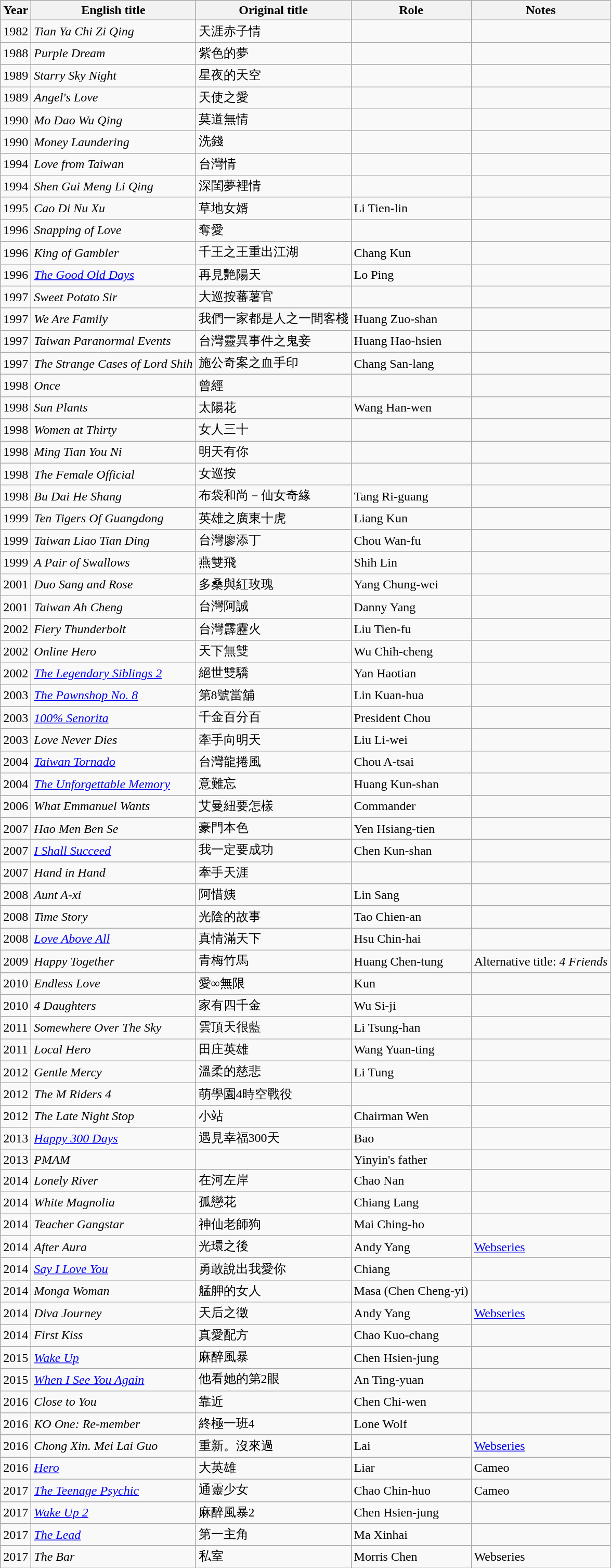<table class="wikitable sortable">
<tr>
<th>Year</th>
<th>English title</th>
<th>Original title</th>
<th>Role</th>
<th class="unsortable">Notes</th>
</tr>
<tr>
<td>1982</td>
<td><em>Tian Ya Chi Zi Qing</em></td>
<td>天涯赤子情</td>
<td></td>
<td></td>
</tr>
<tr>
<td>1988</td>
<td><em>Purple Dream</em></td>
<td>紫色的夢</td>
<td></td>
<td></td>
</tr>
<tr>
<td>1989</td>
<td><em>Starry Sky Night</em></td>
<td>星夜的天空</td>
<td></td>
<td></td>
</tr>
<tr>
<td>1989</td>
<td><em>Angel's Love</em></td>
<td>天使之愛</td>
<td></td>
<td></td>
</tr>
<tr>
<td>1990</td>
<td><em>Mo Dao Wu Qing</em></td>
<td>莫道無情</td>
<td></td>
<td></td>
</tr>
<tr>
<td>1990</td>
<td><em>Money Laundering</em></td>
<td>洗錢</td>
<td></td>
<td></td>
</tr>
<tr>
<td>1994</td>
<td><em>Love from Taiwan</em></td>
<td>台灣情</td>
<td></td>
<td></td>
</tr>
<tr>
<td>1994</td>
<td><em>Shen Gui Meng Li Qing</em></td>
<td>深閨夢裡情</td>
<td></td>
<td></td>
</tr>
<tr>
<td>1995</td>
<td><em>Cao Di Nu Xu</em></td>
<td>草地女婿</td>
<td>Li Tien-lin</td>
<td></td>
</tr>
<tr>
<td>1996</td>
<td><em>Snapping of Love</em></td>
<td>奪愛　</td>
<td></td>
<td></td>
</tr>
<tr>
<td>1996</td>
<td><em>King of Gambler</em></td>
<td>千王之王重出江湖　</td>
<td>Chang Kun</td>
<td></td>
</tr>
<tr>
<td>1996</td>
<td><em><a href='#'>The Good Old Days</a></em></td>
<td>再見艷陽天　</td>
<td>Lo Ping</td>
<td></td>
</tr>
<tr>
<td>1997</td>
<td><em>Sweet Potato Sir</em></td>
<td>大巡按蕃薯官</td>
<td></td>
<td></td>
</tr>
<tr>
<td>1997</td>
<td><em>We Are Family </em></td>
<td>我們一家都是人之一間客棧</td>
<td>Huang Zuo-shan</td>
<td></td>
</tr>
<tr>
<td>1997</td>
<td><em>Taiwan Paranormal Events</em></td>
<td>台灣靈異事件之鬼妾</td>
<td>Huang Hao-hsien</td>
<td></td>
</tr>
<tr>
<td>1997</td>
<td><em>The Strange Cases of Lord Shih</em></td>
<td>施公奇案之血手印</td>
<td>Chang San-lang</td>
<td></td>
</tr>
<tr>
<td>1998</td>
<td><em>Once</em></td>
<td>曾經</td>
<td></td>
<td></td>
</tr>
<tr>
<td>1998</td>
<td><em>Sun Plants</em></td>
<td>太陽花</td>
<td>Wang Han-wen</td>
<td></td>
</tr>
<tr>
<td>1998</td>
<td><em>Women at Thirty</em></td>
<td>女人三十</td>
<td></td>
<td></td>
</tr>
<tr>
<td>1998</td>
<td><em>Ming Tian You Ni</em></td>
<td>明天有你</td>
<td></td>
<td></td>
</tr>
<tr>
<td>1998</td>
<td><em>The Female Official</em></td>
<td>女巡按</td>
<td></td>
<td></td>
</tr>
<tr>
<td>1998</td>
<td><em>Bu Dai He Shang</em></td>
<td>布袋和尚－仙女奇緣</td>
<td>Tang Ri-guang</td>
<td></td>
</tr>
<tr>
<td>1999</td>
<td><em>Ten Tigers Of Guangdong</em></td>
<td>英雄之廣東十虎</td>
<td>Liang Kun</td>
<td></td>
</tr>
<tr>
<td>1999</td>
<td><em> Taiwan Liao Tian Ding</em></td>
<td>台灣廖添丁</td>
<td>Chou Wan-fu</td>
<td></td>
</tr>
<tr>
<td>1999</td>
<td><em>A Pair of Swallows</em></td>
<td>燕雙飛</td>
<td>Shih Lin</td>
<td></td>
</tr>
<tr>
<td>2001</td>
<td><em>Duo Sang and Rose</em></td>
<td>多桑與紅玫瑰</td>
<td>Yang Chung-wei</td>
<td></td>
</tr>
<tr>
<td>2001</td>
<td><em>Taiwan Ah Cheng</em></td>
<td>台灣阿誠</td>
<td>Danny Yang</td>
<td></td>
</tr>
<tr>
<td>2002</td>
<td><em>Fiery Thunderbolt</em></td>
<td>台灣霹靂火</td>
<td>Liu Tien-fu</td>
<td></td>
</tr>
<tr>
<td>2002</td>
<td><em>Online Hero</em></td>
<td>天下無雙</td>
<td>Wu Chih-cheng</td>
<td></td>
</tr>
<tr>
<td>2002</td>
<td><em><a href='#'>The Legendary Siblings 2</a></em></td>
<td>絕世雙驕</td>
<td>Yan Haotian</td>
<td></td>
</tr>
<tr>
<td>2003</td>
<td><em><a href='#'>The Pawnshop No. 8</a></em></td>
<td>第8號當舖</td>
<td>Lin Kuan-hua</td>
<td></td>
</tr>
<tr>
<td>2003</td>
<td><em><a href='#'>100% Senorita</a></em></td>
<td>千金百分百</td>
<td>President Chou</td>
<td></td>
</tr>
<tr>
<td>2003</td>
<td><em>Love Never Dies</em></td>
<td>牽手向明天</td>
<td>Liu Li-wei</td>
<td></td>
</tr>
<tr>
<td>2004</td>
<td><em><a href='#'>Taiwan Tornado</a></em></td>
<td>台灣龍捲風</td>
<td>Chou A-tsai</td>
<td></td>
</tr>
<tr>
<td>2004</td>
<td><em><a href='#'>The Unforgettable Memory</a></em></td>
<td>意難忘</td>
<td>Huang Kun-shan</td>
<td></td>
</tr>
<tr>
<td>2006</td>
<td><em>What Emmanuel Wants</em></td>
<td>艾曼紐要怎樣</td>
<td>Commander</td>
<td></td>
</tr>
<tr>
<td>2007</td>
<td><em>Hao Men Ben Se</em></td>
<td>豪門本色</td>
<td>Yen Hsiang-tien</td>
<td></td>
</tr>
<tr>
<td>2007</td>
<td><em><a href='#'>I Shall Succeed</a></em></td>
<td>我一定要成功</td>
<td>Chen Kun-shan</td>
<td></td>
</tr>
<tr>
<td>2007</td>
<td><em>Hand in Hand</em></td>
<td>牽手天涯</td>
<td></td>
<td></td>
</tr>
<tr>
<td>2008</td>
<td><em>Aunt A-xi</em></td>
<td>阿惜姨</td>
<td>Lin Sang</td>
<td></td>
</tr>
<tr>
<td>2008</td>
<td><em>Time Story</em></td>
<td>光陰的故事</td>
<td>Tao Chien-an</td>
<td></td>
</tr>
<tr>
<td>2008</td>
<td><em><a href='#'>Love Above All</a></em></td>
<td>真情滿天下</td>
<td>Hsu Chin-hai</td>
<td></td>
</tr>
<tr>
<td>2009</td>
<td><em>Happy Together</em></td>
<td>青梅竹馬</td>
<td>Huang Chen-tung</td>
<td>Alternative title: <em>4 Friends</em></td>
</tr>
<tr>
<td>2010</td>
<td><em>Endless Love</em></td>
<td>愛∞無限</td>
<td>Kun</td>
<td></td>
</tr>
<tr>
<td>2010</td>
<td><em>4 Daughters</em></td>
<td>家有四千金</td>
<td>Wu Si-ji</td>
<td></td>
</tr>
<tr>
<td>2011</td>
<td><em>Somewhere Over The Sky</em></td>
<td>雲頂天很藍</td>
<td>Li Tsung-han</td>
<td></td>
</tr>
<tr>
<td>2011</td>
<td><em>Local Hero</em></td>
<td>田庄英雄</td>
<td>Wang Yuan-ting</td>
<td></td>
</tr>
<tr>
<td>2012</td>
<td><em>Gentle Mercy</em></td>
<td>溫柔的慈悲</td>
<td>Li Tung</td>
<td></td>
</tr>
<tr>
<td>2012</td>
<td><em>The M Riders 4</em></td>
<td>萌學園4時空戰役</td>
<td></td>
<td></td>
</tr>
<tr>
<td>2012</td>
<td><em>The Late Night Stop</em></td>
<td>小站</td>
<td>Chairman Wen</td>
<td></td>
</tr>
<tr>
<td>2013</td>
<td><em><a href='#'>Happy 300 Days</a></em></td>
<td>遇見幸福300天</td>
<td>Bao</td>
<td></td>
</tr>
<tr>
<td>2013</td>
<td><em>PMAM</em></td>
<td></td>
<td>Yinyin's father</td>
<td></td>
</tr>
<tr>
<td>2014</td>
<td><em>Lonely River</em></td>
<td>在河左岸</td>
<td>Chao Nan</td>
<td></td>
</tr>
<tr>
<td>2014</td>
<td><em>White Magnolia</em></td>
<td>孤戀花</td>
<td>Chiang Lang</td>
<td></td>
</tr>
<tr>
<td>2014</td>
<td><em>Teacher Gangstar</em></td>
<td>神仙老師狗</td>
<td>Mai Ching-ho</td>
<td></td>
</tr>
<tr>
<td>2014</td>
<td><em>After Aura</em></td>
<td>光環之後</td>
<td>Andy Yang</td>
<td><a href='#'>Webseries</a></td>
</tr>
<tr>
<td>2014</td>
<td><em><a href='#'>Say I Love You</a></em></td>
<td>勇敢說出我愛你</td>
<td>Chiang</td>
<td></td>
</tr>
<tr>
<td>2014</td>
<td><em>Monga Woman</em></td>
<td>艋舺的女人</td>
<td>Masa (Chen Cheng-yi)</td>
<td></td>
</tr>
<tr>
<td>2014</td>
<td><em>Diva Journey</em></td>
<td>天后之徵</td>
<td>Andy Yang</td>
<td><a href='#'>Webseries</a></td>
</tr>
<tr>
<td>2014</td>
<td><em>First Kiss</em></td>
<td>真愛配方</td>
<td>Chao Kuo-chang</td>
<td></td>
</tr>
<tr>
<td>2015</td>
<td><em><a href='#'>Wake Up</a></em></td>
<td>麻醉風暴</td>
<td>Chen Hsien-jung</td>
<td></td>
</tr>
<tr>
<td>2015</td>
<td><em><a href='#'>When I See You Again</a></em></td>
<td>他看她的第2眼</td>
<td>An Ting-yuan</td>
<td></td>
</tr>
<tr>
<td>2016</td>
<td><em>Close to You</em></td>
<td>靠近</td>
<td>Chen Chi-wen</td>
<td></td>
</tr>
<tr>
<td>2016</td>
<td><em>KO One: Re-member</em></td>
<td>終極一班4</td>
<td>Lone Wolf</td>
<td></td>
</tr>
<tr>
<td>2016</td>
<td><em>Chong Xin. Mei Lai Guo</em></td>
<td>重新。沒來過</td>
<td>Lai</td>
<td><a href='#'>Webseries</a></td>
</tr>
<tr>
<td>2016</td>
<td><em><a href='#'>Hero</a></em></td>
<td>大英雄</td>
<td>Liar</td>
<td>Cameo</td>
</tr>
<tr>
<td>2017</td>
<td><em><a href='#'>The Teenage Psychic</a></em></td>
<td>通靈少女</td>
<td>Chao Chin-huo</td>
<td>Cameo</td>
</tr>
<tr>
<td>2017</td>
<td><em><a href='#'>Wake Up 2</a></em></td>
<td>麻醉風暴2</td>
<td>Chen Hsien-jung</td>
<td></td>
</tr>
<tr>
<td>2017</td>
<td><em><a href='#'>The Lead</a></em></td>
<td>第一主角</td>
<td>Ma Xinhai</td>
<td></td>
</tr>
<tr>
<td>2017</td>
<td><em>The Bar</em></td>
<td>私室</td>
<td>Morris Chen</td>
<td>Webseries</td>
</tr>
</table>
